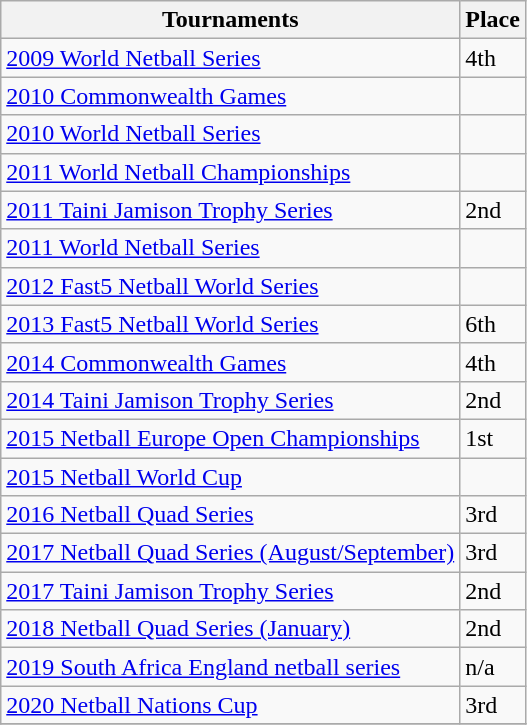<table class="wikitable collapsible">
<tr>
<th>Tournaments</th>
<th>Place</th>
</tr>
<tr>
<td><a href='#'>2009 World Netball Series</a></td>
<td>4th</td>
</tr>
<tr>
<td><a href='#'>2010 Commonwealth Games</a></td>
<td></td>
</tr>
<tr>
<td><a href='#'>2010 World Netball Series</a></td>
<td></td>
</tr>
<tr>
<td><a href='#'>2011 World Netball Championships</a></td>
<td></td>
</tr>
<tr>
<td><a href='#'>2011 Taini Jamison Trophy Series</a></td>
<td>2nd</td>
</tr>
<tr>
<td><a href='#'>2011 World Netball Series</a></td>
<td></td>
</tr>
<tr>
<td><a href='#'>2012 Fast5 Netball World Series</a></td>
<td></td>
</tr>
<tr>
<td><a href='#'>2013 Fast5 Netball World Series</a></td>
<td>6th</td>
</tr>
<tr>
<td><a href='#'>2014 Commonwealth Games</a></td>
<td>4th</td>
</tr>
<tr>
<td><a href='#'>2014 Taini Jamison Trophy Series</a></td>
<td>2nd</td>
</tr>
<tr>
<td><a href='#'>2015 Netball Europe Open Championships</a></td>
<td>1st</td>
</tr>
<tr>
<td><a href='#'>2015 Netball World Cup</a></td>
<td></td>
</tr>
<tr>
<td><a href='#'>2016 Netball Quad Series</a></td>
<td>3rd</td>
</tr>
<tr>
<td><a href='#'>2017 Netball Quad Series (August/September)</a></td>
<td>3rd</td>
</tr>
<tr>
<td><a href='#'>2017 Taini Jamison Trophy Series</a></td>
<td>2nd</td>
</tr>
<tr>
<td><a href='#'>2018 Netball Quad Series (January)</a></td>
<td>2nd</td>
</tr>
<tr>
<td><a href='#'>2019 South Africa England netball series</a></td>
<td>n/a</td>
</tr>
<tr>
<td><a href='#'>2020 Netball Nations Cup</a></td>
<td>3rd</td>
</tr>
<tr>
</tr>
</table>
